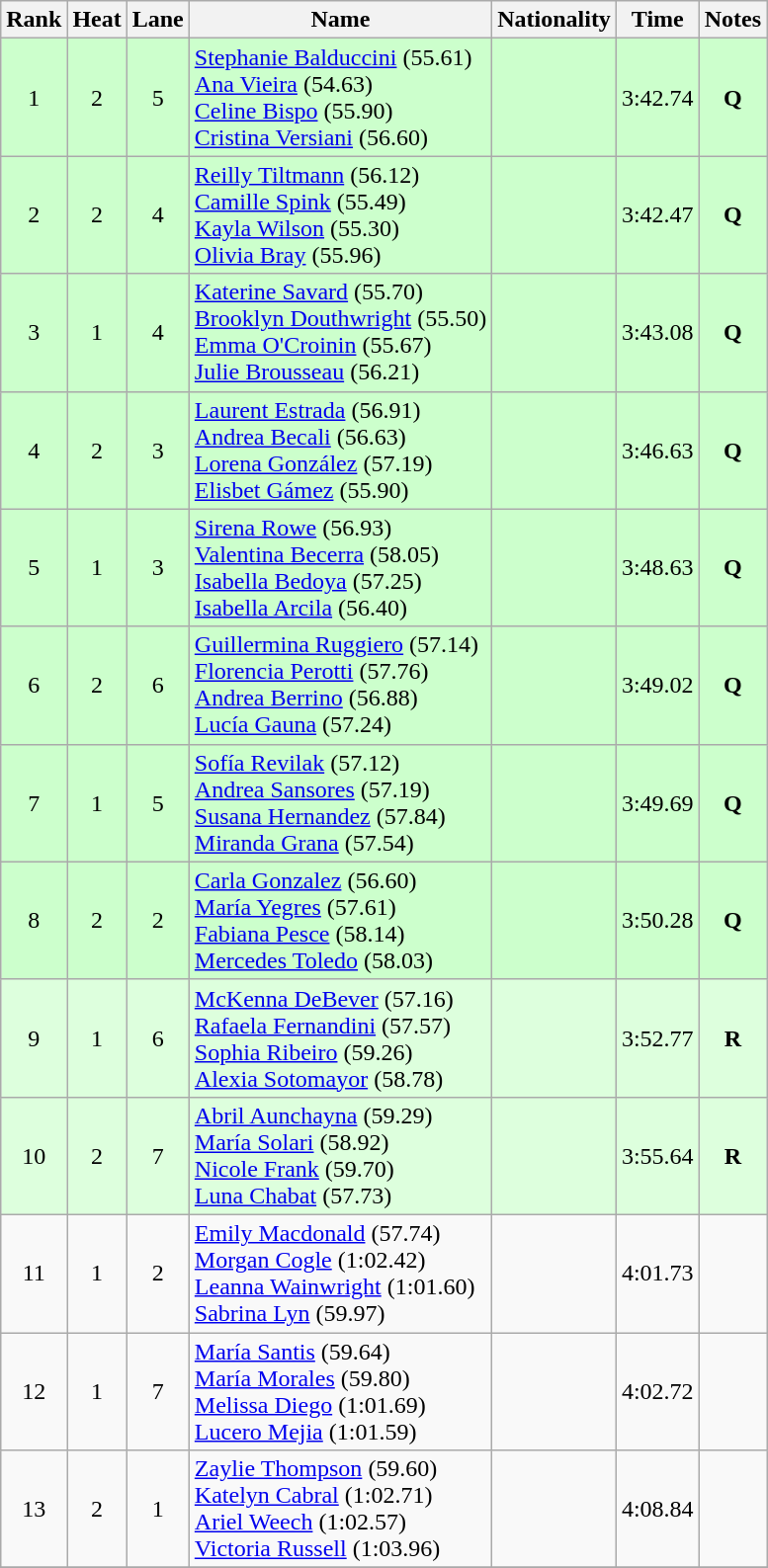<table class="wikitable sortable" style="text-align:center">
<tr>
<th>Rank</th>
<th>Heat</th>
<th>Lane</th>
<th>Name</th>
<th>Nationality</th>
<th>Time</th>
<th>Notes</th>
</tr>
<tr bgcolor="ccffcc">
<td>1</td>
<td>2</td>
<td>5</td>
<td align="left"><a href='#'>Stephanie Balduccini</a> (55.61)<br><a href='#'>Ana Vieira</a> (54.63)<br><a href='#'>Celine Bispo</a> (55.90)<br><a href='#'>Cristina Versiani</a> (56.60)</td>
<td align="left"></td>
<td>3:42.74</td>
<td><strong>Q</strong></td>
</tr>
<tr bgcolor="ccffcc">
<td>2</td>
<td>2</td>
<td>4</td>
<td align="left"><a href='#'>Reilly Tiltmann</a> (56.12)<br><a href='#'>Camille Spink</a> (55.49)<br><a href='#'>Kayla Wilson</a> (55.30)<br><a href='#'>Olivia Bray</a> (55.96)</td>
<td align="left"></td>
<td>3:42.47</td>
<td><strong>Q</strong></td>
</tr>
<tr bgcolor="ccffcc">
<td>3</td>
<td>1</td>
<td>4</td>
<td align="left"><a href='#'>Katerine Savard</a> (55.70)<br><a href='#'>Brooklyn Douthwright</a> (55.50)<br><a href='#'>Emma O'Croinin</a> (55.67)<br><a href='#'>Julie Brousseau</a> (56.21)</td>
<td align="left"></td>
<td>3:43.08</td>
<td><strong>Q</strong></td>
</tr>
<tr bgcolor="ccffcc">
<td>4</td>
<td>2</td>
<td>3</td>
<td align="left"><a href='#'>Laurent Estrada</a> (56.91)<br><a href='#'>Andrea Becali</a> (56.63)<br><a href='#'>Lorena González</a> (57.19)<br><a href='#'>Elisbet Gámez</a> (55.90)</td>
<td align="left"></td>
<td>3:46.63</td>
<td><strong>Q</strong></td>
</tr>
<tr bgcolor="ccffcc">
<td>5</td>
<td>1</td>
<td>3</td>
<td align="left"><a href='#'>Sirena Rowe</a> (56.93)<br><a href='#'>Valentina Becerra</a> (58.05)<br><a href='#'>Isabella Bedoya</a> (57.25)<br><a href='#'>Isabella Arcila</a> (56.40)</td>
<td align="left"></td>
<td>3:48.63</td>
<td><strong>Q</strong></td>
</tr>
<tr bgcolor="ccffcc">
<td>6</td>
<td>2</td>
<td>6</td>
<td align="left"><a href='#'>Guillermina Ruggiero</a> (57.14)<br><a href='#'>Florencia Perotti</a> (57.76)<br><a href='#'>Andrea Berrino</a> (56.88)<br><a href='#'>Lucía Gauna</a> (57.24)</td>
<td align="left"></td>
<td>3:49.02</td>
<td><strong>Q</strong></td>
</tr>
<tr bgcolor="ccffcc">
<td>7</td>
<td>1</td>
<td>5</td>
<td align="left"><a href='#'>Sofía Revilak</a> (57.12)<br><a href='#'>Andrea Sansores</a> (57.19)<br><a href='#'>Susana Hernandez</a> (57.84)<br><a href='#'>Miranda Grana</a> (57.54)</td>
<td align="left"></td>
<td>3:49.69</td>
<td><strong>Q</strong></td>
</tr>
<tr bgcolor="ccffcc">
<td>8</td>
<td>2</td>
<td>2</td>
<td align="left"><a href='#'>Carla Gonzalez</a> (56.60)<br><a href='#'>María Yegres</a> (57.61)<br><a href='#'>Fabiana Pesce</a> (58.14)<br><a href='#'>Mercedes Toledo</a> (58.03)</td>
<td align="left"></td>
<td>3:50.28</td>
<td><strong>Q</strong></td>
</tr>
<tr bgcolor="ddffdd">
<td>9</td>
<td>1</td>
<td>6</td>
<td align="left"><a href='#'>McKenna DeBever</a> (57.16)<br><a href='#'>Rafaela Fernandini</a> (57.57)<br><a href='#'>Sophia Ribeiro</a> (59.26)<br><a href='#'>Alexia Sotomayor</a> (58.78)</td>
<td align="left"></td>
<td>3:52.77</td>
<td><strong>R</strong></td>
</tr>
<tr bgcolor="ddffdd">
<td>10</td>
<td>2</td>
<td>7</td>
<td align="left"><a href='#'>Abril Aunchayna</a> (59.29)<br><a href='#'>María Solari</a> (58.92)<br><a href='#'>Nicole Frank</a> (59.70)<br><a href='#'>Luna Chabat</a> (57.73)</td>
<td align="left"></td>
<td>3:55.64</td>
<td><strong>R</strong></td>
</tr>
<tr>
<td>11</td>
<td>1</td>
<td>2</td>
<td align="left"><a href='#'>Emily Macdonald</a> (57.74)<br><a href='#'>Morgan Cogle</a> (1:02.42)<br><a href='#'>Leanna Wainwright</a> (1:01.60)<br><a href='#'>Sabrina Lyn</a> (59.97)</td>
<td align="left"></td>
<td>4:01.73</td>
<td></td>
</tr>
<tr>
<td>12</td>
<td>1</td>
<td>7</td>
<td align="left"><a href='#'>María Santis</a> (59.64)<br><a href='#'>María Morales</a> (59.80)<br><a href='#'>Melissa Diego</a> (1:01.69)<br><a href='#'>Lucero Mejia</a> (1:01.59)</td>
<td align="left"></td>
<td>4:02.72</td>
<td></td>
</tr>
<tr>
<td>13</td>
<td>2</td>
<td>1</td>
<td align="left"><a href='#'>Zaylie Thompson</a> (59.60)<br><a href='#'>Katelyn Cabral</a> (1:02.71)<br><a href='#'>Ariel Weech</a> (1:02.57)<br><a href='#'>Victoria Russell</a> (1:03.96)</td>
<td align="left"></td>
<td>4:08.84</td>
<td></td>
</tr>
<tr>
</tr>
</table>
